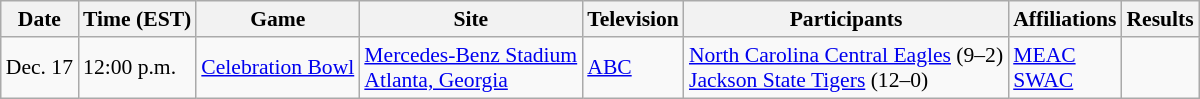<table class="wikitable" style="font-size:90%;">
<tr>
<th>Date</th>
<th>Time (EST)</th>
<th>Game</th>
<th>Site</th>
<th>Television</th>
<th>Participants</th>
<th>Affiliations</th>
<th>Results</th>
</tr>
<tr>
<td>Dec. 17</td>
<td>12:00 p.m.</td>
<td><a href='#'>Celebration Bowl</a></td>
<td><a href='#'>Mercedes-Benz Stadium</a><br><a href='#'>Atlanta, Georgia</a></td>
<td><a href='#'>ABC</a></td>
<td><a href='#'>North Carolina Central Eagles</a> (9–2)<br><a href='#'>Jackson State Tigers</a> (12–0)</td>
<td><a href='#'>MEAC</a><br><a href='#'>SWAC</a></td>
<td></td>
</tr>
</table>
